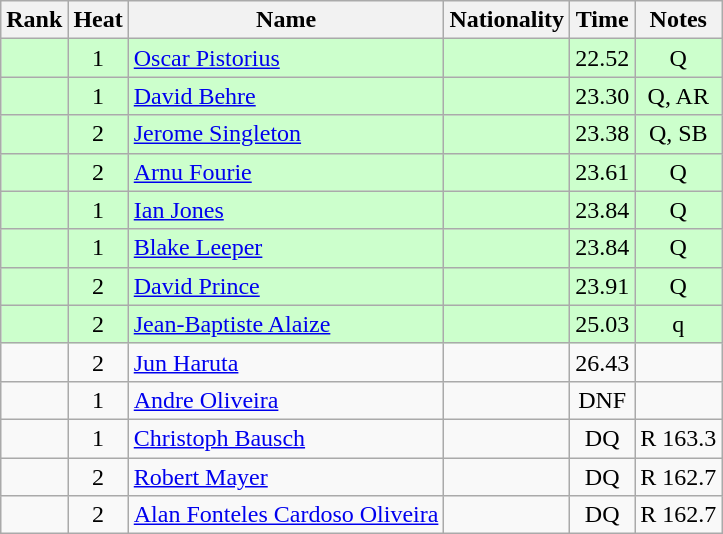<table class="wikitable sortable" style="text-align:center">
<tr>
<th>Rank</th>
<th>Heat</th>
<th>Name</th>
<th>Nationality</th>
<th>Time</th>
<th>Notes</th>
</tr>
<tr bgcolor=ccffcc>
<td></td>
<td>1</td>
<td align=left><a href='#'>Oscar Pistorius</a></td>
<td align=left></td>
<td>22.52</td>
<td>Q</td>
</tr>
<tr bgcolor=ccffcc>
<td></td>
<td>1</td>
<td align=left><a href='#'>David Behre</a></td>
<td align=left></td>
<td>23.30</td>
<td>Q, AR</td>
</tr>
<tr bgcolor=ccffcc>
<td></td>
<td>2</td>
<td align=left><a href='#'>Jerome Singleton</a></td>
<td align=left></td>
<td>23.38</td>
<td>Q, SB</td>
</tr>
<tr bgcolor=ccffcc>
<td></td>
<td>2</td>
<td align=left><a href='#'>Arnu Fourie</a></td>
<td align=left></td>
<td>23.61</td>
<td>Q</td>
</tr>
<tr bgcolor=ccffcc>
<td></td>
<td>1</td>
<td align=left><a href='#'>Ian Jones</a></td>
<td align=left></td>
<td>23.84</td>
<td>Q</td>
</tr>
<tr bgcolor=ccffcc>
<td></td>
<td>1</td>
<td align=left><a href='#'>Blake Leeper</a></td>
<td align=left></td>
<td>23.84</td>
<td>Q</td>
</tr>
<tr bgcolor=ccffcc>
<td></td>
<td>2</td>
<td align=left><a href='#'>David Prince</a></td>
<td align=left></td>
<td>23.91</td>
<td>Q</td>
</tr>
<tr bgcolor=ccffcc>
<td></td>
<td>2</td>
<td align=left><a href='#'>Jean-Baptiste Alaize</a></td>
<td align=left></td>
<td>25.03</td>
<td>q</td>
</tr>
<tr>
<td></td>
<td>2</td>
<td align=left><a href='#'>Jun Haruta</a></td>
<td align=left></td>
<td>26.43</td>
<td></td>
</tr>
<tr>
<td></td>
<td>1</td>
<td align=left><a href='#'>Andre Oliveira</a></td>
<td align=left></td>
<td>DNF</td>
<td></td>
</tr>
<tr>
<td></td>
<td>1</td>
<td align=left><a href='#'>Christoph Bausch</a></td>
<td align=left></td>
<td>DQ</td>
<td>R 163.3</td>
</tr>
<tr>
<td></td>
<td>2</td>
<td align=left><a href='#'>Robert Mayer</a></td>
<td align=left></td>
<td>DQ</td>
<td>R 162.7</td>
</tr>
<tr>
<td></td>
<td>2</td>
<td align=left><a href='#'>Alan Fonteles Cardoso Oliveira</a></td>
<td align=left></td>
<td>DQ</td>
<td>R 162.7</td>
</tr>
</table>
